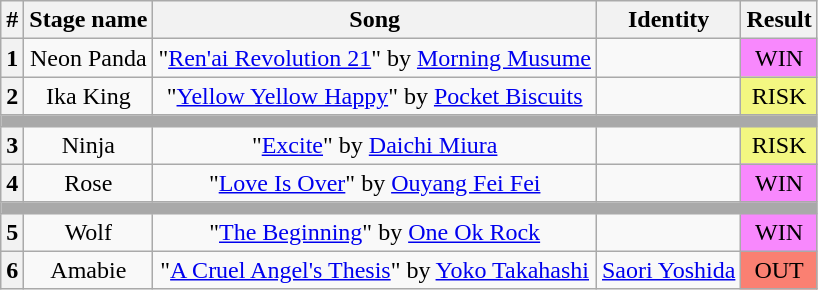<table class="wikitable plainrowheaders" style="text-align: center;">
<tr>
<th>#</th>
<th>Stage name</th>
<th>Song</th>
<th>Identity</th>
<th>Result</th>
</tr>
<tr>
<th>1</th>
<td>Neon Panda</td>
<td>"<a href='#'>Ren'ai Revolution 21</a>" by <a href='#'>Morning Musume</a></td>
<td></td>
<td bgcolor=#F888FD>WIN</td>
</tr>
<tr>
<th>2</th>
<td>Ika King</td>
<td>"<a href='#'>Yellow Yellow Happy</a>" by <a href='#'>Pocket Biscuits</a></td>
<td></td>
<td bgcolor=#F3F781>RISK</td>
</tr>
<tr>
<th colspan="5" style="background:darkgrey"></th>
</tr>
<tr>
<th>3</th>
<td>Ninja</td>
<td>"<a href='#'>Excite</a>" by <a href='#'>Daichi Miura</a></td>
<td></td>
<td bgcolor=#F3F781>RISK</td>
</tr>
<tr>
<th>4</th>
<td>Rose</td>
<td>"<a href='#'>Love Is Over</a>" by <a href='#'>Ouyang Fei Fei</a></td>
<td></td>
<td bgcolor=#F888FD>WIN</td>
</tr>
<tr>
<th colspan="5" style="background:darkgrey"></th>
</tr>
<tr>
<th>5</th>
<td>Wolf</td>
<td>"<a href='#'>The Beginning</a>" by <a href='#'>One Ok Rock</a></td>
<td></td>
<td bgcolor=#F888FD>WIN</td>
</tr>
<tr>
<th>6</th>
<td>Amabie</td>
<td>"<a href='#'>A Cruel Angel's Thesis</a>" by <a href='#'>Yoko Takahashi</a></td>
<td><a href='#'>Saori Yoshida</a></td>
<td bgcolor=salmon>OUT</td>
</tr>
</table>
